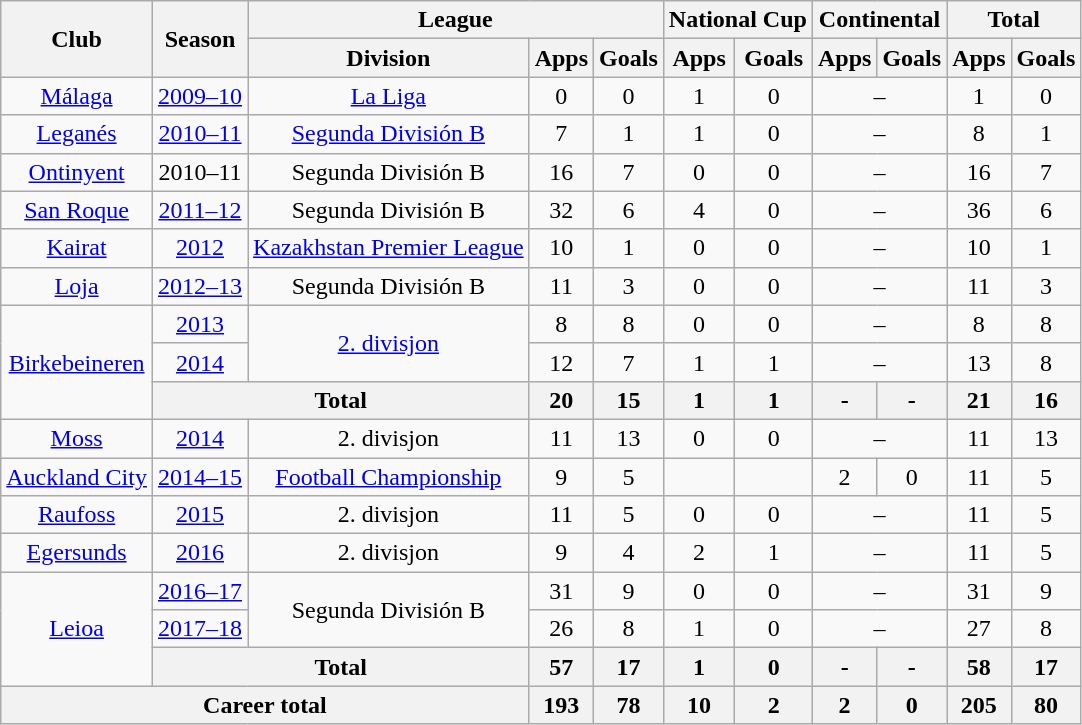<table class="wikitable" style="text-align: center;">
<tr>
<th rowspan="2">Club</th>
<th rowspan="2">Season</th>
<th colspan="3">League</th>
<th colspan="2">National Cup</th>
<th colspan="2">Continental</th>
<th colspan="2">Total</th>
</tr>
<tr>
<th>Division</th>
<th>Apps</th>
<th>Goals</th>
<th>Apps</th>
<th>Goals</th>
<th>Apps</th>
<th>Goals</th>
<th>Apps</th>
<th>Goals</th>
</tr>
<tr>
<td valign="center"><a href='#'>Málaga</a></td>
<td><a href='#'>2009–10</a></td>
<td><a href='#'>La Liga</a></td>
<td>0</td>
<td>0</td>
<td>1</td>
<td>0</td>
<td colspan="2">–</td>
<td>1</td>
<td>0</td>
</tr>
<tr>
<td valign="center"><a href='#'>Leganés</a></td>
<td><a href='#'>2010–11</a></td>
<td><a href='#'>Segunda División B</a></td>
<td>7</td>
<td>1</td>
<td>1</td>
<td>0</td>
<td colspan="2">–</td>
<td>8</td>
<td>1</td>
</tr>
<tr>
<td valign="center"><a href='#'>Ontinyent</a></td>
<td>2010–11</td>
<td>Segunda División B</td>
<td>16</td>
<td>7</td>
<td>0</td>
<td>0</td>
<td colspan="2">–</td>
<td>16</td>
<td>7</td>
</tr>
<tr>
<td valign="center"><a href='#'>San Roque</a></td>
<td><a href='#'>2011–12</a></td>
<td>Segunda División B</td>
<td>32</td>
<td>6</td>
<td>4</td>
<td>0</td>
<td colspan="2">–</td>
<td>36</td>
<td>6</td>
</tr>
<tr>
<td valign="center"><a href='#'>Kairat</a></td>
<td><a href='#'>2012</a></td>
<td><a href='#'>Kazakhstan Premier League</a></td>
<td>10</td>
<td>1</td>
<td>0</td>
<td>0</td>
<td colspan="2">–</td>
<td>10</td>
<td>1</td>
</tr>
<tr>
<td valign="center"><a href='#'>Loja</a></td>
<td><a href='#'>2012–13</a></td>
<td>Segunda División B</td>
<td>11</td>
<td>3</td>
<td>0</td>
<td>0</td>
<td colspan="2">–</td>
<td>11</td>
<td>3</td>
</tr>
<tr>
<td rowspan="3" valign="center"><a href='#'>Birkebeineren</a></td>
<td><a href='#'>2013</a></td>
<td rowspan="2" valign="center"><a href='#'>2. divisjon</a></td>
<td>8</td>
<td>8</td>
<td>0</td>
<td>0</td>
<td colspan="2">–</td>
<td>8</td>
<td>8</td>
</tr>
<tr>
<td><a href='#'>2014</a></td>
<td>12</td>
<td>7</td>
<td>1</td>
<td>1</td>
<td colspan="2">–</td>
<td>13</td>
<td>8</td>
</tr>
<tr>
<th colspan="2">Total</th>
<th>20</th>
<th>15</th>
<th>1</th>
<th>1</th>
<th>-</th>
<th>-</th>
<th>21</th>
<th>16</th>
</tr>
<tr>
<td valign="center"><a href='#'>Moss</a></td>
<td><a href='#'>2014</a></td>
<td>2. divisjon</td>
<td>11</td>
<td>13</td>
<td>0</td>
<td>0</td>
<td colspan="2">–</td>
<td>11</td>
<td>13</td>
</tr>
<tr>
<td valign="center"><a href='#'>Auckland City</a></td>
<td><a href='#'>2014–15</a></td>
<td><a href='#'>Football Championship</a></td>
<td>9</td>
<td>5</td>
<td></td>
<td></td>
<td>2</td>
<td>0</td>
<td>11</td>
<td>5</td>
</tr>
<tr>
<td valign="center"><a href='#'>Raufoss</a></td>
<td><a href='#'>2015</a></td>
<td>2. divisjon</td>
<td>11</td>
<td>5</td>
<td>0</td>
<td>0</td>
<td colspan="2">–</td>
<td>11</td>
<td>5</td>
</tr>
<tr>
<td valign="center"><a href='#'>Egersunds</a></td>
<td><a href='#'>2016</a></td>
<td>2. divisjon</td>
<td>9</td>
<td>4</td>
<td>2</td>
<td>1</td>
<td colspan="2">–</td>
<td>11</td>
<td>5</td>
</tr>
<tr>
<td rowspan="3" valign="center"><a href='#'>Leioa</a></td>
<td><a href='#'>2016–17</a></td>
<td rowspan="2" valign="center">Segunda División B</td>
<td>31</td>
<td>9</td>
<td>0</td>
<td>0</td>
<td colspan="2">–</td>
<td>31</td>
<td>9</td>
</tr>
<tr>
<td><a href='#'>2017–18</a></td>
<td>26</td>
<td>8</td>
<td>1</td>
<td>0</td>
<td colspan="2">–</td>
<td>27</td>
<td>8</td>
</tr>
<tr>
<th colspan="2">Total</th>
<th>57</th>
<th>17</th>
<th>1</th>
<th>0</th>
<th>-</th>
<th>-</th>
<th>58</th>
<th>17</th>
</tr>
<tr>
<th colspan="3">Career total</th>
<th>193</th>
<th>78</th>
<th>10</th>
<th>2</th>
<th>2</th>
<th>0</th>
<th>205</th>
<th>80</th>
</tr>
</table>
